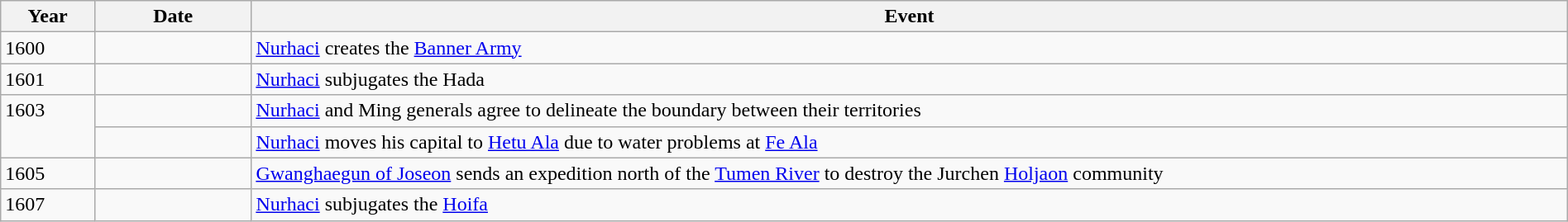<table class="wikitable" width="100%">
<tr>
<th style="width:6%">Year</th>
<th style="width:10%">Date</th>
<th>Event</th>
</tr>
<tr>
<td>1600</td>
<td></td>
<td><a href='#'>Nurhaci</a> creates the <a href='#'>Banner Army</a></td>
</tr>
<tr>
<td>1601</td>
<td></td>
<td><a href='#'>Nurhaci</a> subjugates the Hada</td>
</tr>
<tr>
<td rowspan="2" valign="top">1603</td>
<td></td>
<td><a href='#'>Nurhaci</a> and Ming generals agree to delineate the boundary between their territories</td>
</tr>
<tr>
<td></td>
<td><a href='#'>Nurhaci</a> moves his capital to <a href='#'>Hetu Ala</a> due to water problems at <a href='#'>Fe Ala</a></td>
</tr>
<tr>
<td>1605</td>
<td></td>
<td><a href='#'>Gwanghaegun of Joseon</a> sends an expedition north of the <a href='#'>Tumen River</a> to destroy the Jurchen <a href='#'>Holjaon</a> community</td>
</tr>
<tr>
<td>1607</td>
<td></td>
<td><a href='#'>Nurhaci</a> subjugates the <a href='#'>Hoifa</a></td>
</tr>
</table>
